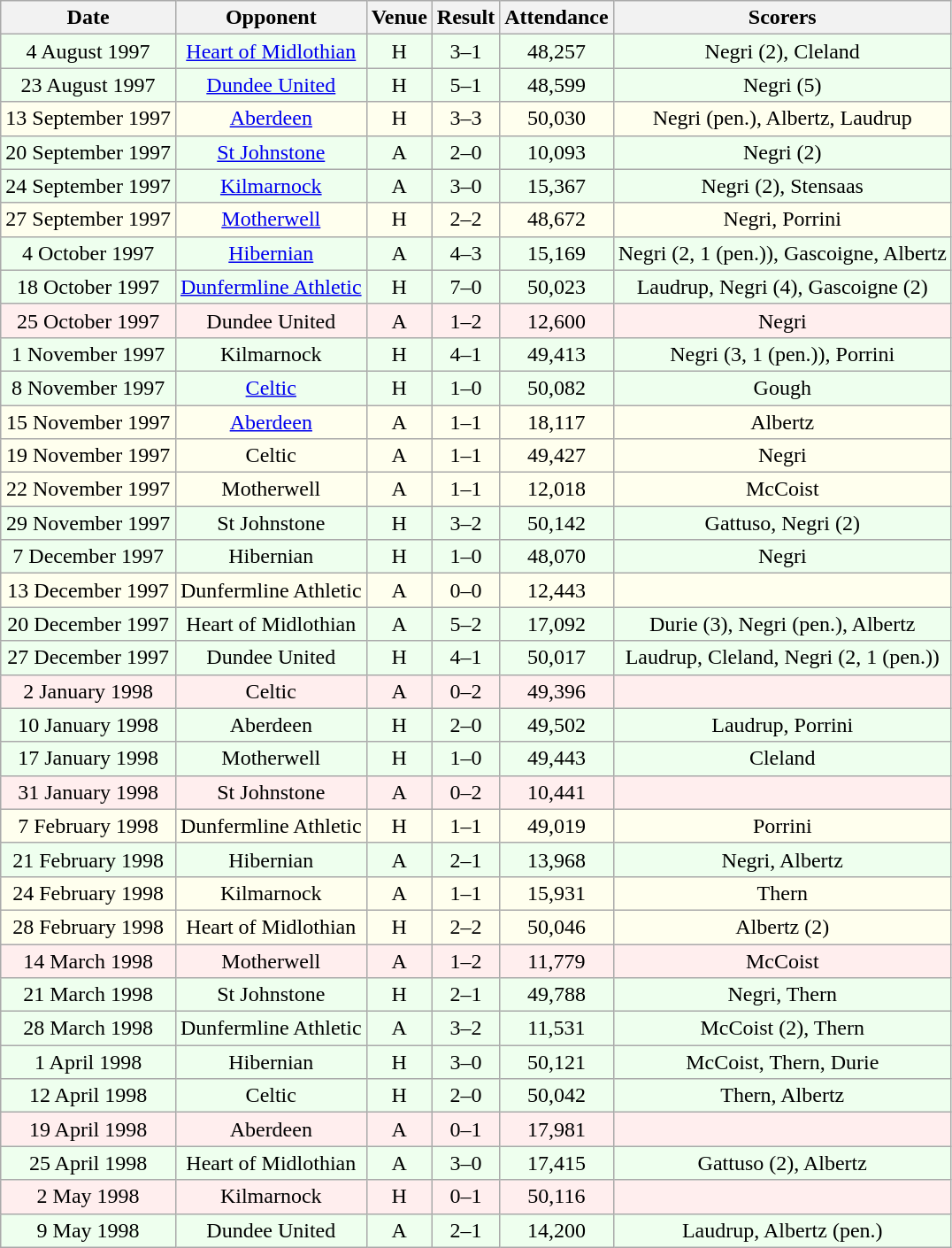<table class="wikitable sortable" style="font-size:100%; text-align:center">
<tr>
<th>Date</th>
<th>Opponent</th>
<th>Venue</th>
<th>Result</th>
<th>Attendance</th>
<th>Scorers</th>
</tr>
<tr bgcolor = "#EEFFEE">
<td>4 August 1997</td>
<td><a href='#'>Heart of Midlothian</a></td>
<td>H</td>
<td>3–1</td>
<td>48,257</td>
<td>Negri (2), Cleland</td>
</tr>
<tr bgcolor = "#EEFFEE">
<td>23 August 1997</td>
<td><a href='#'>Dundee United</a></td>
<td>H</td>
<td>5–1</td>
<td>48,599</td>
<td>Negri (5)</td>
</tr>
<tr bgcolor = "#FFFFEE">
<td>13 September 1997</td>
<td><a href='#'>Aberdeen</a></td>
<td>H</td>
<td>3–3</td>
<td>50,030</td>
<td>Negri (pen.), Albertz, Laudrup</td>
</tr>
<tr bgcolor = "#EEFFEE">
<td>20 September 1997</td>
<td><a href='#'>St Johnstone</a></td>
<td>A</td>
<td>2–0</td>
<td>10,093</td>
<td>Negri (2)</td>
</tr>
<tr bgcolor = "#EEFFEE">
<td>24 September 1997</td>
<td><a href='#'>Kilmarnock</a></td>
<td>A</td>
<td>3–0</td>
<td>15,367</td>
<td>Negri (2), Stensaas</td>
</tr>
<tr bgcolor = "#FFFFEE">
<td>27 September 1997</td>
<td><a href='#'>Motherwell</a></td>
<td>H</td>
<td>2–2</td>
<td>48,672</td>
<td>Negri, Porrini</td>
</tr>
<tr bgcolor = "#EEFFEE">
<td>4 October 1997</td>
<td><a href='#'>Hibernian</a></td>
<td>A</td>
<td>4–3</td>
<td>15,169</td>
<td>Negri (2, 1 (pen.)), Gascoigne, Albertz</td>
</tr>
<tr bgcolor = "#EEFFEE">
<td>18 October 1997</td>
<td><a href='#'>Dunfermline Athletic</a></td>
<td>H</td>
<td>7–0</td>
<td>50,023</td>
<td>Laudrup, Negri (4), Gascoigne (2)</td>
</tr>
<tr bgcolor = "#FFEEEE">
<td>25 October 1997</td>
<td>Dundee United</td>
<td>A</td>
<td>1–2</td>
<td>12,600</td>
<td>Negri</td>
</tr>
<tr bgcolor = "#EEFFEE">
<td>1 November 1997</td>
<td>Kilmarnock</td>
<td>H</td>
<td>4–1</td>
<td>49,413</td>
<td>Negri (3, 1 (pen.)), Porrini</td>
</tr>
<tr bgcolor = "#EEFFEE">
<td>8 November 1997</td>
<td><a href='#'>Celtic</a></td>
<td>H</td>
<td>1–0</td>
<td>50,082</td>
<td>Gough</td>
</tr>
<tr bgcolor = "#FFFFEE">
<td>15 November 1997</td>
<td><a href='#'>Aberdeen</a></td>
<td>A</td>
<td>1–1</td>
<td>18,117</td>
<td>Albertz</td>
</tr>
<tr bgcolor = "#FFFFEE">
<td>19 November 1997</td>
<td>Celtic</td>
<td>A</td>
<td>1–1</td>
<td>49,427</td>
<td>Negri</td>
</tr>
<tr bgcolor = "#FFFFEE">
<td>22 November 1997</td>
<td>Motherwell</td>
<td>A</td>
<td>1–1</td>
<td>12,018</td>
<td>McCoist</td>
</tr>
<tr bgcolor = "#EEFFEE">
<td>29 November 1997</td>
<td>St Johnstone</td>
<td>H</td>
<td>3–2</td>
<td>50,142</td>
<td>Gattuso, Negri (2)</td>
</tr>
<tr bgcolor = "#EEFFEE">
<td>7 December 1997</td>
<td>Hibernian</td>
<td>H</td>
<td>1–0</td>
<td>48,070</td>
<td>Negri</td>
</tr>
<tr bgcolor = "#FFFFEE">
<td>13 December 1997</td>
<td>Dunfermline Athletic</td>
<td>A</td>
<td>0–0</td>
<td>12,443</td>
<td></td>
</tr>
<tr bgcolor = "#EEFFEE">
<td>20 December 1997</td>
<td>Heart of Midlothian</td>
<td>A</td>
<td>5–2</td>
<td>17,092</td>
<td>Durie (3), Negri (pen.), Albertz</td>
</tr>
<tr bgcolor = "#EEFFEE">
<td>27 December 1997</td>
<td>Dundee United</td>
<td>H</td>
<td>4–1</td>
<td>50,017</td>
<td>Laudrup, Cleland, Negri (2, 1 (pen.))</td>
</tr>
<tr bgcolor = "#FFEEEE">
<td>2 January 1998</td>
<td>Celtic</td>
<td>A</td>
<td>0–2</td>
<td>49,396</td>
<td></td>
</tr>
<tr bgcolor = "#EEFFEE">
<td>10 January 1998</td>
<td>Aberdeen</td>
<td>H</td>
<td>2–0</td>
<td>49,502</td>
<td>Laudrup, Porrini</td>
</tr>
<tr bgcolor = "#EEFFEE">
<td>17 January 1998</td>
<td>Motherwell</td>
<td>H</td>
<td>1–0</td>
<td>49,443</td>
<td>Cleland</td>
</tr>
<tr bgcolor = "#FFEEEE">
<td>31 January 1998</td>
<td>St Johnstone</td>
<td>A</td>
<td>0–2</td>
<td>10,441</td>
<td></td>
</tr>
<tr bgcolor = "#FFFFEE">
<td>7 February 1998</td>
<td>Dunfermline Athletic</td>
<td>H</td>
<td>1–1</td>
<td>49,019</td>
<td>Porrini</td>
</tr>
<tr bgcolor = "#EEFFEE">
<td>21 February 1998</td>
<td>Hibernian</td>
<td>A</td>
<td>2–1</td>
<td>13,968</td>
<td>Negri, Albertz</td>
</tr>
<tr bgcolor = "#FFFFEE">
<td>24 February 1998</td>
<td>Kilmarnock</td>
<td>A</td>
<td>1–1</td>
<td>15,931</td>
<td>Thern</td>
</tr>
<tr bgcolor = "#FFFFEE">
<td>28 February 1998</td>
<td>Heart of Midlothian</td>
<td>H</td>
<td>2–2</td>
<td>50,046</td>
<td>Albertz (2)</td>
</tr>
<tr bgcolor = "#FFEEEE">
<td>14 March 1998</td>
<td>Motherwell</td>
<td>A</td>
<td>1–2</td>
<td>11,779</td>
<td>McCoist</td>
</tr>
<tr bgcolor = "#EEFFEE">
<td>21 March 1998</td>
<td>St Johnstone</td>
<td>H</td>
<td>2–1</td>
<td>49,788</td>
<td>Negri,  Thern</td>
</tr>
<tr bgcolor = "#EEFFEE">
<td>28 March 1998</td>
<td>Dunfermline Athletic</td>
<td>A</td>
<td>3–2</td>
<td>11,531</td>
<td> McCoist (2), Thern</td>
</tr>
<tr bgcolor = "#EEFFEE">
<td>1 April 1998</td>
<td>Hibernian</td>
<td>H</td>
<td>3–0</td>
<td>50,121</td>
<td>McCoist, Thern, Durie</td>
</tr>
<tr bgcolor = "#EEFFEE">
<td>12 April 1998</td>
<td>Celtic</td>
<td>H</td>
<td>2–0</td>
<td>50,042</td>
<td>Thern, Albertz</td>
</tr>
<tr bgcolor = "#FFEEEE">
<td>19 April 1998</td>
<td>Aberdeen</td>
<td>A</td>
<td>0–1</td>
<td>17,981</td>
<td></td>
</tr>
<tr bgcolor = "#EEFFEE">
<td>25 April 1998</td>
<td>Heart of Midlothian</td>
<td>A</td>
<td>3–0</td>
<td>17,415</td>
<td>Gattuso (2), Albertz</td>
</tr>
<tr bgcolor = "#FFEEEE">
<td>2 May 1998</td>
<td>Kilmarnock</td>
<td>H</td>
<td>0–1</td>
<td>50,116</td>
<td></td>
</tr>
<tr bgcolor = "#EEFFEE">
<td>9 May 1998</td>
<td>Dundee United</td>
<td>A</td>
<td>2–1</td>
<td>14,200</td>
<td>Laudrup, Albertz (pen.)</td>
</tr>
</table>
